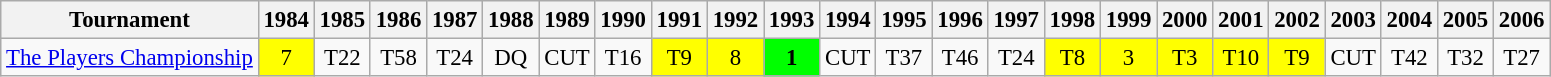<table class="wikitable" style="font-size:95%;text-align:center;">
<tr>
<th>Tournament</th>
<th>1984</th>
<th>1985</th>
<th>1986</th>
<th>1987</th>
<th>1988</th>
<th>1989</th>
<th>1990</th>
<th>1991</th>
<th>1992</th>
<th>1993</th>
<th>1994</th>
<th>1995</th>
<th>1996</th>
<th>1997</th>
<th>1998</th>
<th>1999</th>
<th>2000</th>
<th>2001</th>
<th>2002</th>
<th>2003</th>
<th>2004</th>
<th>2005</th>
<th>2006</th>
</tr>
<tr>
<td align=left><a href='#'>The Players Championship</a></td>
<td style="background:yellow;">7</td>
<td>T22</td>
<td>T58</td>
<td>T24</td>
<td>DQ</td>
<td>CUT</td>
<td>T16</td>
<td style="background:yellow;">T9</td>
<td style="background:yellow;">8</td>
<td style="background:lime;"><strong>1</strong></td>
<td>CUT</td>
<td>T37</td>
<td>T46</td>
<td>T24</td>
<td style="background:yellow;">T8</td>
<td style="background:yellow;">3</td>
<td style="background:yellow;">T3</td>
<td style="background:yellow;">T10</td>
<td style="background:yellow;">T9</td>
<td>CUT</td>
<td>T42</td>
<td>T32</td>
<td>T27</td>
</tr>
</table>
